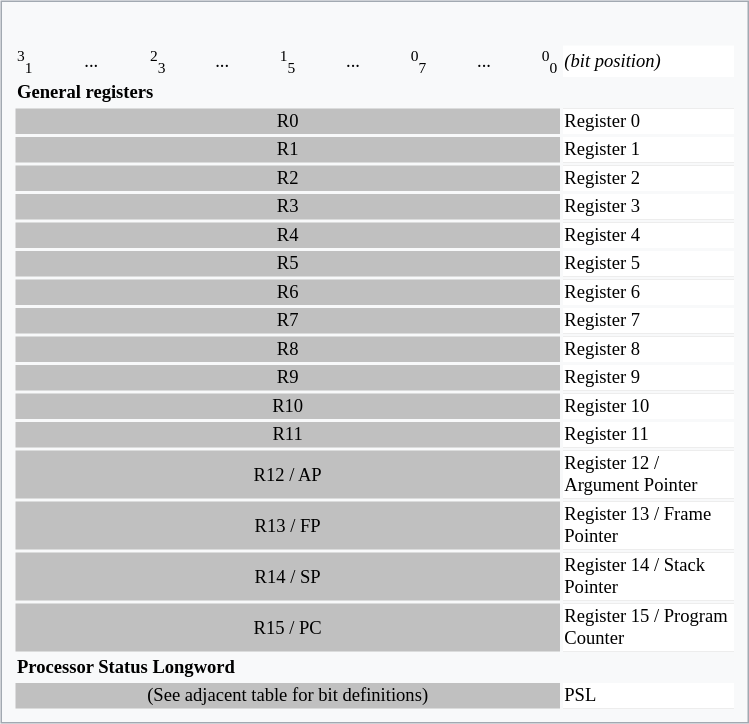<table role="presentation" style="font-size:88%;border: 1px solid #a2a9b1;	border-spacing: 3px; background-color: #f8f9fa; color: black; margin: 0.5em 0 0.5em 1em; padding: 0.2em; float: right; clear: right;">
<tr>
</tr>
<tr>
<td><br><table style="font-size:88%;width:39em;">
<tr>
<td style="width:10px; text-align:left"><sup>3</sup><sub>1</sub></td>
<td style="width:60px; text-align:center">...</td>
<td style="width:10px; text-align:right"><sup>2</sup><sub>3</sub></td>
<td style="width:60px; text-align:center">...</td>
<td style="width:10px; text-align:center"><sup>1</sup><sub>5</sub></td>
<td style="width:60px; text-align:center">...</td>
<td style="width:10px; text-align:center"><sup>0</sup><sub>7</sub></td>
<td style="width:60px; text-align:center">...</td>
<td style="width:10px; text-align:center"><sup>0</sup><sub>0</sub></td>
<td style="width:100px; background:white; color:black"><em>(bit position)</em></td>
</tr>
<tr>
<th colspan="10" style="text-align:left;">General registers</th>
</tr>
<tr style="background:silver;color:black">
<td style="text-align:center" colspan="9">R0</td>
<td style="background:white; color:black" colspan="3">Register 0</td>
</tr>
<tr style="background:silver;color:black">
<td style="text-align:center" colspan="9">R1</td>
<td style="background:white; color:black">Register 1</td>
</tr>
<tr style="background:silver;color:black">
<td style="text-align:center" colspan="9">R2</td>
<td style="background:white; color:black">Register 2</td>
</tr>
<tr style="background:silver;color:black">
<td style="text-align:center" colspan="9">R3</td>
<td style="background:white; color:black">Register 3</td>
</tr>
<tr style="background:silver;color:black">
<td style="text-align:center" colspan="9">R4</td>
<td style="background:white; color:black">Register 4</td>
</tr>
<tr style="background:silver;color:black">
<td style="text-align:center" colspan="9">R5</td>
<td style="background:white; color:black">Register 5</td>
</tr>
<tr style="background:silver;color:black">
<td style="text-align:center" colspan="9">R6</td>
<td style="background:white; color:black">Register 6</td>
</tr>
<tr style="background:silver;color:black">
<td style="text-align:center" colspan="9">R7</td>
<td style="background:white; color:black">Register 7</td>
</tr>
<tr style="background:silver;color:black">
<td style="text-align:center" colspan="9">R8</td>
<td style="background:white; color:black">Register 8</td>
</tr>
<tr style="background:silver;color:black">
<td style="text-align:center" colspan="9">R9</td>
<td style="background:white; color:black">Register 9</td>
</tr>
<tr style="background:silver;color:black">
<td style="text-align:center" colspan="9">R10</td>
<td style="background:white; color:black">Register 10</td>
</tr>
<tr style="background:silver;color:black">
<td style="text-align:center" colspan="9">R11</td>
<td style="background:white; color:black">Register 11</td>
</tr>
<tr style="background:silver;color:black">
<td style="text-align:center" colspan="9">R12 / AP</td>
<td style="background:white; color:black">Register 12  / Argument Pointer</td>
</tr>
<tr style="background:silver;color:black">
<td style="text-align:center" colspan="9">R13 / FP</td>
<td style="background:white; color:black">Register 13 / Frame Pointer</td>
</tr>
<tr style="background:silver;color:black">
<td style="text-align:center" colspan="9">R14 / SP</td>
<td style="background:white; color:black">Register 14 / Stack Pointer</td>
</tr>
<tr style="background:silver;color:black">
<td style="text-align:center" colspan="9">R15 / PC</td>
<td style="background:white; color:black">Register 15 / Program Counter</td>
</tr>
<tr>
<th colspan="10" style="text-align:left;">Processor Status Longword</th>
</tr>
<tr style="background:silver;color:black">
<td style="text-align:center" colspan="9">(See adjacent table for bit definitions)</td>
<td style="background:white; color:black">PSL</td>
</tr>
</table>
</td>
</tr>
</table>
